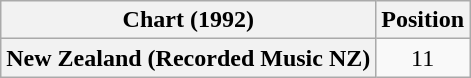<table class="wikitable plainrowheaders" style="text-align:center">
<tr>
<th scope="col">Chart (1992)</th>
<th scope="col">Position</th>
</tr>
<tr>
<th scope="row">New Zealand (Recorded Music NZ)</th>
<td>11</td>
</tr>
</table>
